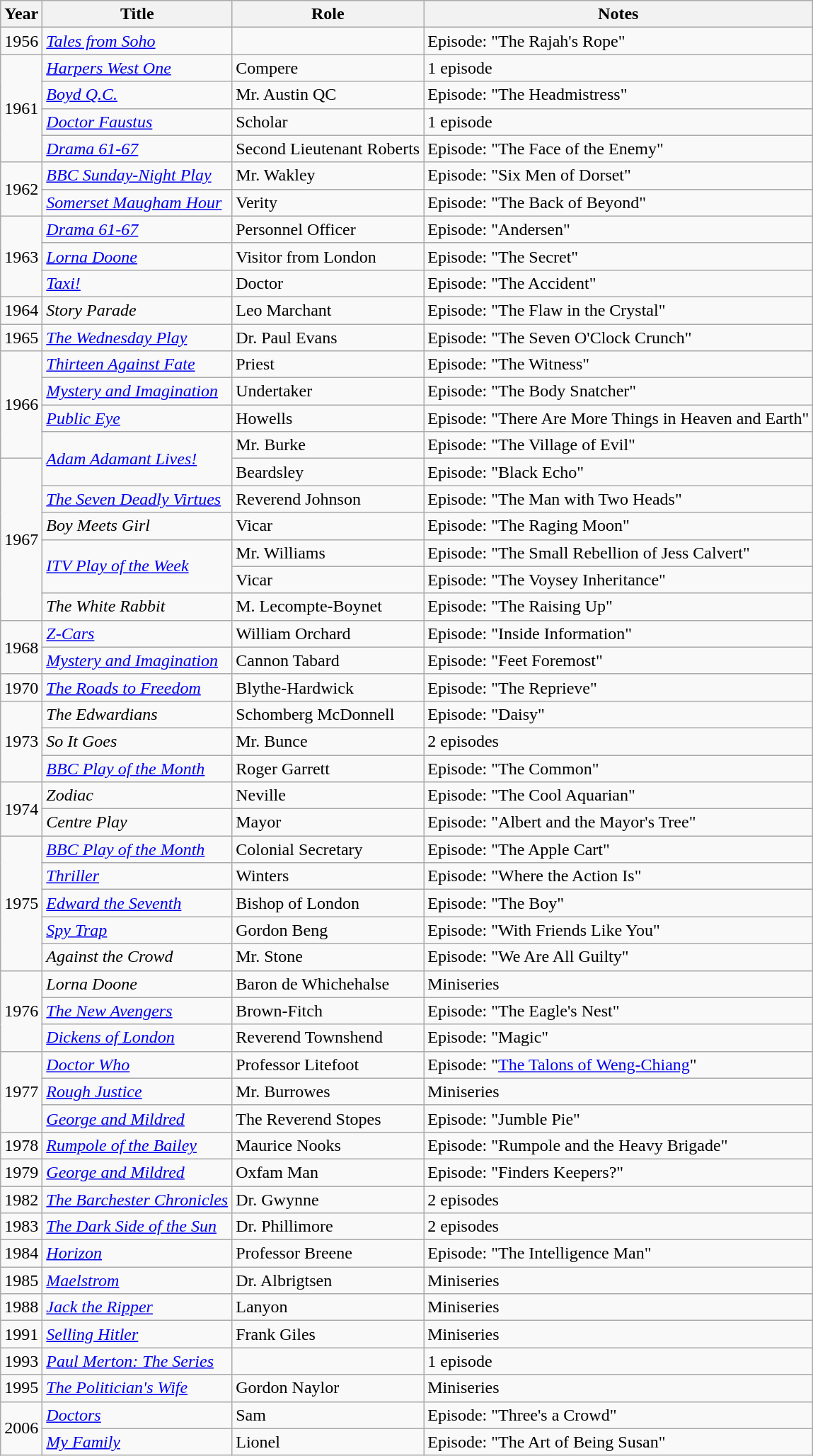<table class="wikitable">
<tr>
<th>Year</th>
<th>Title</th>
<th>Role</th>
<th>Notes</th>
</tr>
<tr>
<td>1956</td>
<td><em><a href='#'>Tales from Soho</a></em></td>
<td></td>
<td>Episode: "The Rajah's Rope"</td>
</tr>
<tr>
<td rowspan="4">1961</td>
<td><em><a href='#'>Harpers West One</a></em></td>
<td>Compere</td>
<td>1 episode</td>
</tr>
<tr>
<td><em><a href='#'>Boyd Q.C.</a></em></td>
<td>Mr. Austin QC</td>
<td>Episode: "The Headmistress"</td>
</tr>
<tr>
<td><em><a href='#'>Doctor Faustus</a></em></td>
<td>Scholar</td>
<td>1 episode</td>
</tr>
<tr>
<td><em><a href='#'>Drama 61-67</a></em></td>
<td>Second Lieutenant Roberts</td>
<td>Episode: "The Face of the Enemy"</td>
</tr>
<tr>
<td rowspan="2">1962</td>
<td><em><a href='#'>BBC Sunday-Night Play</a></em></td>
<td>Mr. Wakley</td>
<td>Episode: "Six Men of Dorset"</td>
</tr>
<tr>
<td><em><a href='#'>Somerset Maugham Hour</a></em></td>
<td>Verity</td>
<td>Episode: "The Back of Beyond"</td>
</tr>
<tr>
<td rowspan="3">1963</td>
<td><em><a href='#'>Drama 61-67</a></em></td>
<td>Personnel Officer</td>
<td>Episode: "Andersen"</td>
</tr>
<tr>
<td><em><a href='#'>Lorna Doone</a></em></td>
<td>Visitor from London</td>
<td>Episode: "The Secret"</td>
</tr>
<tr>
<td><em><a href='#'>Taxi!</a></em></td>
<td>Doctor</td>
<td>Episode: "The Accident"</td>
</tr>
<tr>
<td>1964</td>
<td><em>Story Parade</em></td>
<td>Leo Marchant</td>
<td>Episode: "The Flaw in the Crystal"</td>
</tr>
<tr>
<td>1965</td>
<td><em><a href='#'>The Wednesday Play</a></em></td>
<td>Dr. Paul Evans</td>
<td>Episode: "The Seven O'Clock Crunch"</td>
</tr>
<tr>
<td rowspan="4">1966</td>
<td><em><a href='#'>Thirteen Against Fate</a></em></td>
<td>Priest</td>
<td>Episode: "The Witness"</td>
</tr>
<tr>
<td><em><a href='#'>Mystery and Imagination</a></em></td>
<td>Undertaker</td>
<td>Episode: "The Body Snatcher"</td>
</tr>
<tr>
<td><em><a href='#'>Public Eye</a></em></td>
<td>Howells</td>
<td>Episode: "There Are More Things in Heaven and Earth"</td>
</tr>
<tr>
<td rowspan="2"><em><a href='#'>Adam Adamant Lives!</a></em></td>
<td>Mr. Burke</td>
<td>Episode: "The Village of Evil"</td>
</tr>
<tr>
<td rowspan="6">1967</td>
<td>Beardsley</td>
<td>Episode: "Black Echo"</td>
</tr>
<tr>
<td><em><a href='#'>The Seven Deadly Virtues</a></em></td>
<td>Reverend Johnson</td>
<td>Episode: "The Man with Two Heads"</td>
</tr>
<tr>
<td><em>Boy Meets Girl</em></td>
<td>Vicar</td>
<td>Episode: "The Raging Moon"</td>
</tr>
<tr>
<td rowspan="2"><em><a href='#'>ITV Play of the Week</a></em></td>
<td>Mr. Williams</td>
<td>Episode: "The Small Rebellion of Jess Calvert"</td>
</tr>
<tr>
<td>Vicar</td>
<td>Episode: "The Voysey Inheritance"</td>
</tr>
<tr>
<td><em>The White Rabbit</em></td>
<td>M. Lecompte-Boynet</td>
<td>Episode: "The Raising Up"</td>
</tr>
<tr>
<td rowspan="2">1968</td>
<td><em><a href='#'>Z-Cars</a></em></td>
<td>William Orchard</td>
<td>Episode: "Inside Information"</td>
</tr>
<tr>
<td><em><a href='#'>Mystery and Imagination</a></em></td>
<td>Cannon Tabard</td>
<td>Episode: "Feet Foremost"</td>
</tr>
<tr>
<td>1970</td>
<td><em><a href='#'>The Roads to Freedom</a></em></td>
<td>Blythe-Hardwick</td>
<td>Episode: "The Reprieve"</td>
</tr>
<tr>
<td rowspan="3">1973</td>
<td><em>The Edwardians</em></td>
<td>Schomberg McDonnell</td>
<td>Episode: "Daisy"</td>
</tr>
<tr>
<td><em>So It Goes</em></td>
<td>Mr. Bunce</td>
<td>2 episodes</td>
</tr>
<tr>
<td><em><a href='#'>BBC Play of the Month</a></em></td>
<td>Roger Garrett</td>
<td>Episode: "The Common"</td>
</tr>
<tr>
<td rowspan="2">1974</td>
<td><em>Zodiac</em></td>
<td>Neville</td>
<td>Episode: "The Cool Aquarian"</td>
</tr>
<tr>
<td><em>Centre Play</em></td>
<td>Mayor</td>
<td>Episode: "Albert and the Mayor's Tree"</td>
</tr>
<tr>
<td rowspan="5">1975</td>
<td><em><a href='#'>BBC Play of the Month</a></em></td>
<td>Colonial Secretary</td>
<td>Episode: "The Apple Cart"</td>
</tr>
<tr>
<td><em><a href='#'>Thriller</a></em></td>
<td>Winters</td>
<td>Episode: "Where the Action Is"</td>
</tr>
<tr>
<td><em><a href='#'>Edward the Seventh</a></em></td>
<td>Bishop of London</td>
<td>Episode: "The Boy"</td>
</tr>
<tr>
<td><em><a href='#'>Spy Trap</a></em></td>
<td>Gordon Beng</td>
<td>Episode: "With Friends Like You"</td>
</tr>
<tr>
<td><em>Against the Crowd</em></td>
<td>Mr. Stone</td>
<td>Episode: "We Are All Guilty"</td>
</tr>
<tr>
<td rowspan="3">1976</td>
<td><em>Lorna Doone</em></td>
<td>Baron de Whichehalse</td>
<td>Miniseries</td>
</tr>
<tr>
<td><em><a href='#'>The New Avengers</a></em></td>
<td>Brown-Fitch</td>
<td>Episode: "The Eagle's Nest"</td>
</tr>
<tr>
<td><em><a href='#'>Dickens of London</a></em></td>
<td>Reverend Townshend</td>
<td>Episode: "Magic"</td>
</tr>
<tr>
<td rowspan="3">1977</td>
<td><em><a href='#'>Doctor Who</a></em></td>
<td>Professor Litefoot</td>
<td>Episode: "<a href='#'>The Talons of Weng-Chiang</a>"</td>
</tr>
<tr>
<td><em><a href='#'>Rough Justice</a></em></td>
<td>Mr. Burrowes</td>
<td>Miniseries</td>
</tr>
<tr>
<td><em><a href='#'>George and Mildred</a></em></td>
<td>The Reverend Stopes</td>
<td>Episode: "Jumble Pie"</td>
</tr>
<tr>
<td>1978</td>
<td><em><a href='#'>Rumpole of the Bailey</a></em></td>
<td>Maurice Nooks</td>
<td>Episode: "Rumpole and the Heavy Brigade"</td>
</tr>
<tr>
<td>1979</td>
<td><em><a href='#'>George and Mildred</a></em></td>
<td>Oxfam Man</td>
<td>Episode: "Finders Keepers?"</td>
</tr>
<tr>
<td>1982</td>
<td><em><a href='#'>The Barchester Chronicles</a></em></td>
<td>Dr. Gwynne</td>
<td>2 episodes</td>
</tr>
<tr>
<td>1983</td>
<td><em><a href='#'>The Dark Side of the Sun</a></em></td>
<td>Dr. Phillimore</td>
<td>2 episodes</td>
</tr>
<tr>
<td>1984</td>
<td><em><a href='#'>Horizon</a></em></td>
<td>Professor Breene</td>
<td>Episode: "The Intelligence Man"</td>
</tr>
<tr>
<td>1985</td>
<td><em><a href='#'>Maelstrom</a></em></td>
<td>Dr. Albrigtsen</td>
<td>Miniseries</td>
</tr>
<tr>
<td>1988</td>
<td><em><a href='#'>Jack the Ripper</a></em></td>
<td>Lanyon</td>
<td>Miniseries</td>
</tr>
<tr>
<td>1991</td>
<td><em><a href='#'>Selling Hitler</a></em></td>
<td>Frank Giles</td>
<td>Miniseries</td>
</tr>
<tr>
<td>1993</td>
<td><em><a href='#'>Paul Merton: The Series</a></em></td>
<td></td>
<td>1 episode</td>
</tr>
<tr>
<td>1995</td>
<td><em><a href='#'>The Politician's Wife</a></em></td>
<td>Gordon Naylor</td>
<td>Miniseries</td>
</tr>
<tr>
<td rowspan="2">2006</td>
<td><em><a href='#'>Doctors</a></em></td>
<td>Sam</td>
<td>Episode: "Three's a Crowd"</td>
</tr>
<tr>
<td><em><a href='#'>My Family</a></em></td>
<td>Lionel</td>
<td>Episode: "The Art of Being Susan"</td>
</tr>
</table>
